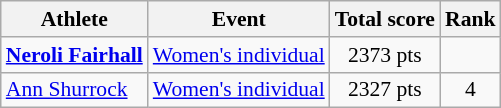<table class=wikitable style="font-size:90%;">
<tr>
<th>Athlete</th>
<th>Event</th>
<th>Total score</th>
<th>Rank</th>
</tr>
<tr align=center>
<td align=left><strong><a href='#'>Neroli Fairhall</a></strong></td>
<td align=left><a href='#'>Women's individual</a></td>
<td>2373 pts</td>
<td></td>
</tr>
<tr align=center>
<td align=left><a href='#'>Ann Shurrock</a></td>
<td align=left><a href='#'>Women's individual</a></td>
<td>2327 pts</td>
<td>4</td>
</tr>
</table>
